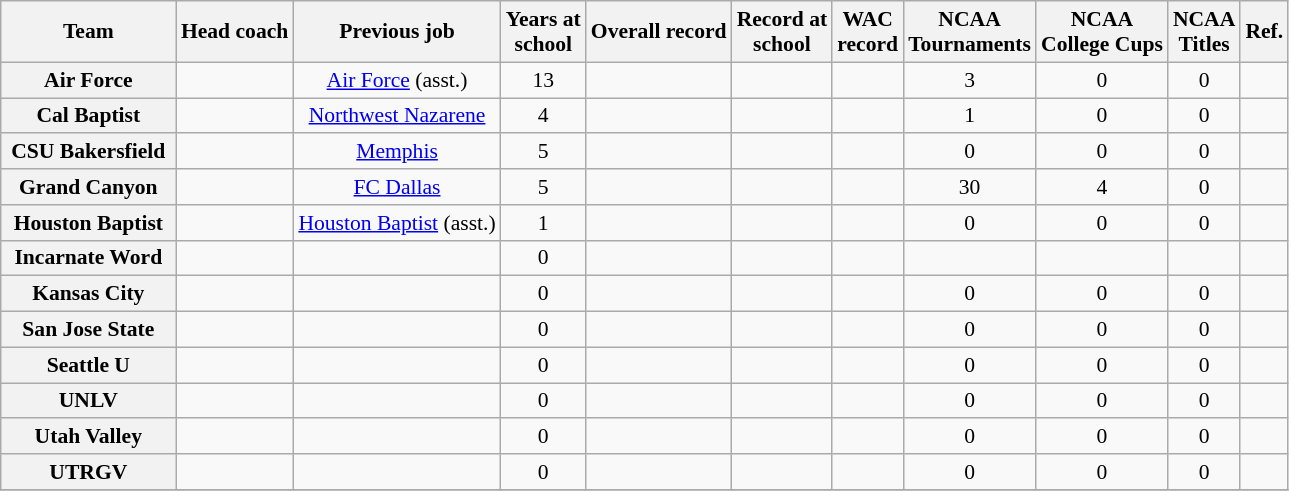<table class="wikitable sortable" style="text-align: center;font-size:90%;">
<tr>
<th width="110">Team</th>
<th>Head coach</th>
<th>Previous job</th>
<th>Years at<br>school</th>
<th>Overall record</th>
<th>Record at<br>school</th>
<th>WAC<br>record</th>
<th>NCAA<br>Tournaments</th>
<th>NCAA<br>College Cups</th>
<th>NCAA<br>Titles</th>
<th class="unsortable">Ref.</th>
</tr>
<tr>
<th style=>Air Force</th>
<td></td>
<td><a href='#'>Air Force</a> (asst.)</td>
<td>13</td>
<td></td>
<td></td>
<td></td>
<td>3</td>
<td>0</td>
<td>0</td>
<td></td>
</tr>
<tr>
<th style=>Cal Baptist</th>
<td></td>
<td><a href='#'>Northwest Nazarene</a></td>
<td>4</td>
<td></td>
<td></td>
<td></td>
<td>1</td>
<td>0</td>
<td>0</td>
<td></td>
</tr>
<tr>
<th style=>CSU Bakersfield</th>
<td></td>
<td><a href='#'>Memphis</a></td>
<td>5</td>
<td></td>
<td></td>
<td></td>
<td>0</td>
<td>0</td>
<td>0</td>
<td></td>
</tr>
<tr>
<th style=>Grand Canyon</th>
<td></td>
<td><a href='#'>FC Dallas</a></td>
<td>5</td>
<td></td>
<td></td>
<td></td>
<td>30</td>
<td>4</td>
<td>0</td>
<td></td>
</tr>
<tr>
<th style=>Houston Baptist</th>
<td></td>
<td><a href='#'>Houston Baptist</a> (asst.)</td>
<td>1</td>
<td></td>
<td></td>
<td></td>
<td>0</td>
<td>0</td>
<td>0</td>
<td></td>
</tr>
<tr>
<th style=>Incarnate Word</th>
<td></td>
<td></td>
<td>0</td>
<td></td>
<td></td>
<td></td>
<td></td>
<td></td>
<td></td>
<td></td>
</tr>
<tr>
<th style=>Kansas City</th>
<td></td>
<td></td>
<td>0</td>
<td></td>
<td></td>
<td></td>
<td>0</td>
<td>0</td>
<td>0</td>
<td></td>
</tr>
<tr>
<th style=>San Jose State</th>
<td></td>
<td></td>
<td>0</td>
<td></td>
<td></td>
<td></td>
<td>0</td>
<td>0</td>
<td>0</td>
<td></td>
</tr>
<tr>
<th style=>Seattle U</th>
<td></td>
<td></td>
<td>0</td>
<td></td>
<td></td>
<td></td>
<td>0</td>
<td>0</td>
<td>0</td>
<td></td>
</tr>
<tr>
<th style=>UNLV</th>
<td></td>
<td></td>
<td>0</td>
<td></td>
<td></td>
<td></td>
<td>0</td>
<td>0</td>
<td>0</td>
<td></td>
</tr>
<tr>
<th style=>Utah Valley</th>
<td></td>
<td></td>
<td>0</td>
<td></td>
<td></td>
<td></td>
<td>0</td>
<td>0</td>
<td>0</td>
<td></td>
</tr>
<tr>
<th style=>UTRGV</th>
<td></td>
<td></td>
<td>0</td>
<td></td>
<td></td>
<td></td>
<td>0</td>
<td>0</td>
<td>0</td>
<td></td>
</tr>
<tr>
</tr>
</table>
